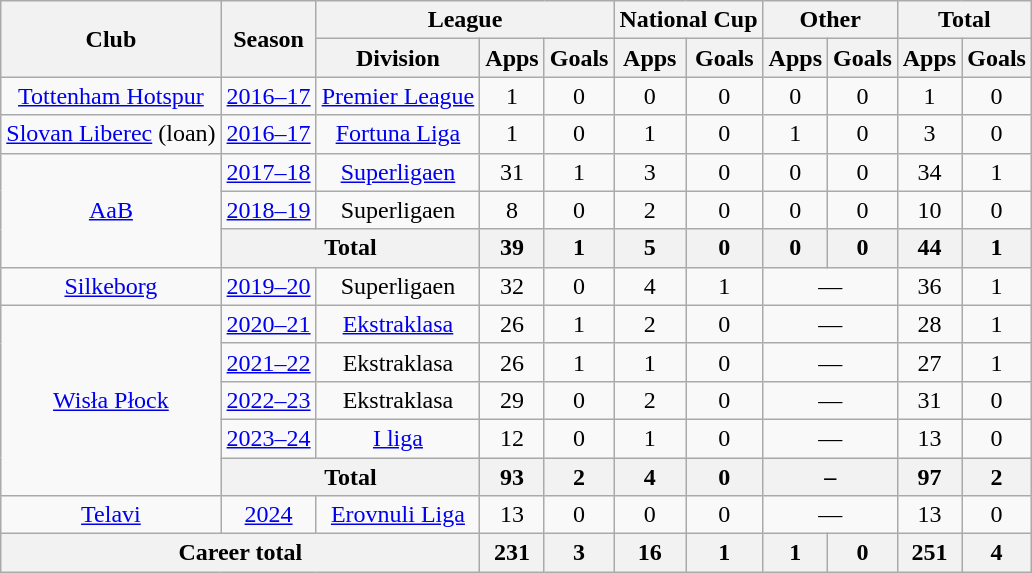<table class="wikitable" style="text-align:center">
<tr>
<th rowspan="2">Club</th>
<th rowspan="2">Season</th>
<th colspan="3">League</th>
<th colspan="2">National Cup</th>
<th colspan="2">Other</th>
<th colspan="2">Total</th>
</tr>
<tr>
<th>Division</th>
<th>Apps</th>
<th>Goals</th>
<th>Apps</th>
<th>Goals</th>
<th>Apps</th>
<th>Goals</th>
<th>Apps</th>
<th>Goals</th>
</tr>
<tr>
<td><a href='#'>Tottenham Hotspur</a></td>
<td><a href='#'>2016–17</a></td>
<td><a href='#'>Premier League</a></td>
<td>1</td>
<td>0</td>
<td>0</td>
<td>0</td>
<td>0</td>
<td>0</td>
<td>1</td>
<td>0</td>
</tr>
<tr>
<td><a href='#'>Slovan Liberec</a> (loan)</td>
<td><a href='#'>2016–17</a></td>
<td><a href='#'>Fortuna Liga</a></td>
<td>1</td>
<td>0</td>
<td>1</td>
<td>0</td>
<td>1</td>
<td>0</td>
<td>3</td>
<td>0</td>
</tr>
<tr>
<td rowspan="3"><a href='#'>AaB</a></td>
<td><a href='#'>2017–18</a></td>
<td><a href='#'>Superligaen</a></td>
<td>31</td>
<td>1</td>
<td>3</td>
<td>0</td>
<td>0</td>
<td>0</td>
<td>34</td>
<td>1</td>
</tr>
<tr>
<td><a href='#'>2018–19</a></td>
<td>Superligaen</td>
<td>8</td>
<td>0</td>
<td>2</td>
<td>0</td>
<td>0</td>
<td>0</td>
<td>10</td>
<td>0</td>
</tr>
<tr>
<th colspan="2">Total</th>
<th>39</th>
<th>1</th>
<th>5</th>
<th>0</th>
<th>0</th>
<th>0</th>
<th>44</th>
<th>1</th>
</tr>
<tr>
<td><a href='#'>Silkeborg</a></td>
<td><a href='#'>2019–20</a></td>
<td>Superligaen</td>
<td>32</td>
<td>0</td>
<td>4</td>
<td>1</td>
<td colspan="2">—</td>
<td>36</td>
<td>1</td>
</tr>
<tr>
<td rowspan="5"><a href='#'>Wisła Płock</a></td>
<td><a href='#'>2020–21</a></td>
<td><a href='#'>Ekstraklasa</a></td>
<td>26</td>
<td>1</td>
<td>2</td>
<td>0</td>
<td colspan="2">—</td>
<td>28</td>
<td>1</td>
</tr>
<tr>
<td><a href='#'>2021–22</a></td>
<td>Ekstraklasa</td>
<td>26</td>
<td>1</td>
<td>1</td>
<td>0</td>
<td colspan="2">—</td>
<td>27</td>
<td>1</td>
</tr>
<tr>
<td><a href='#'>2022–23</a></td>
<td>Ekstraklasa</td>
<td>29</td>
<td>0</td>
<td>2</td>
<td>0</td>
<td colspan="2">—</td>
<td>31</td>
<td>0</td>
</tr>
<tr>
<td><a href='#'>2023–24</a></td>
<td><a href='#'>I liga</a></td>
<td>12</td>
<td>0</td>
<td>1</td>
<td>0</td>
<td colspan="2">—</td>
<td>13</td>
<td>0</td>
</tr>
<tr>
<th colspan="2">Total</th>
<th>93</th>
<th>2</th>
<th>4</th>
<th>0</th>
<th colspan="2">–</th>
<th>97</th>
<th>2</th>
</tr>
<tr>
<td><a href='#'>Telavi</a></td>
<td><a href='#'>2024</a></td>
<td><a href='#'>Erovnuli Liga</a></td>
<td>13</td>
<td>0</td>
<td>0</td>
<td>0</td>
<td colspan="2">—</td>
<td>13</td>
<td>0</td>
</tr>
<tr>
<th colspan="3">Career total</th>
<th>231</th>
<th>3</th>
<th>16</th>
<th>1</th>
<th>1</th>
<th>0</th>
<th>251</th>
<th>4</th>
</tr>
</table>
